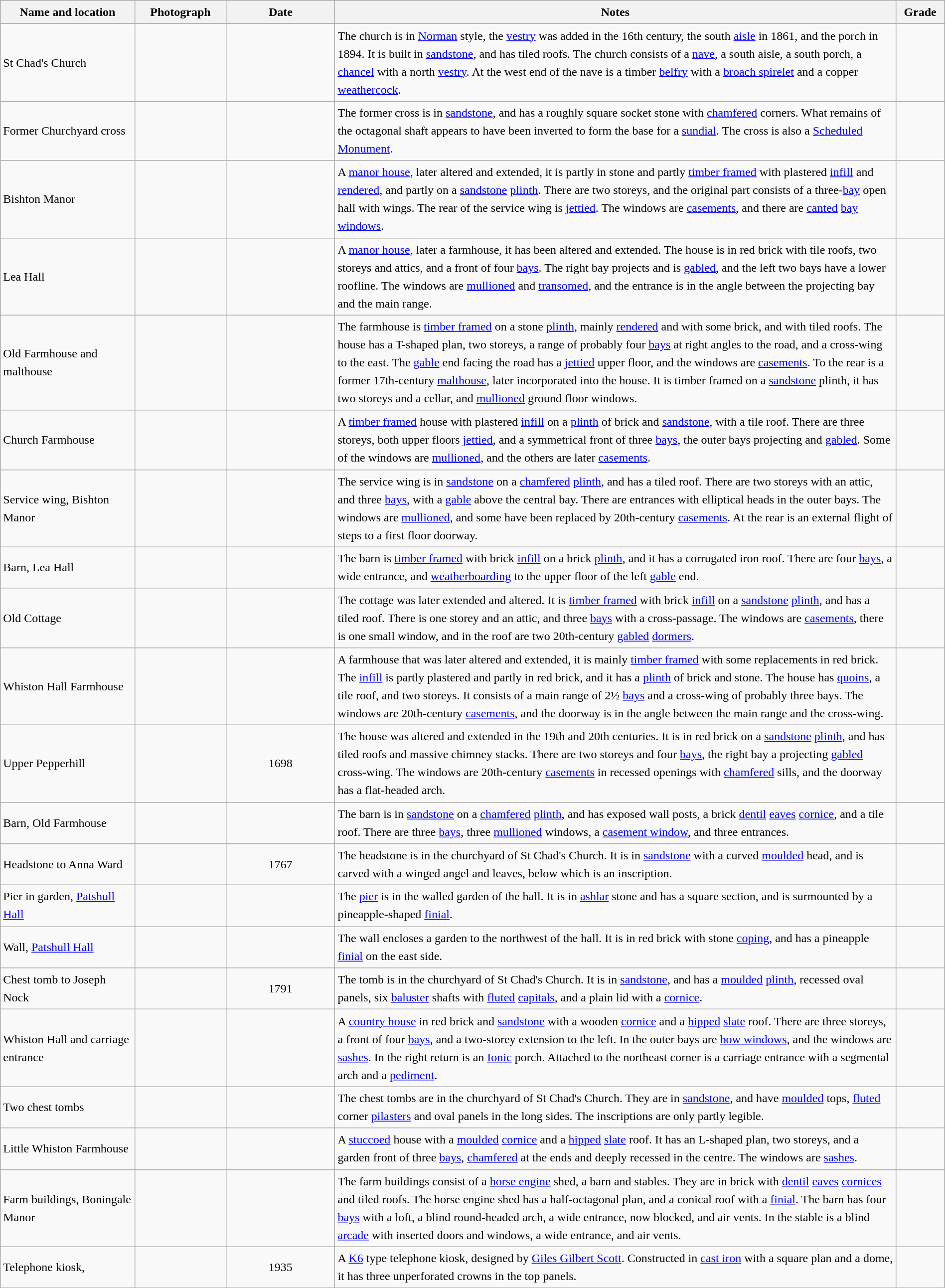<table class="wikitable sortable plainrowheaders" style="width:100%; border:0; text-align:left; line-height:150%;">
<tr>
<th scope="col"  style="width:150px">Name and location</th>
<th scope="col"  style="width:100px" class="unsortable">Photograph</th>
<th scope="col"  style="width:120px">Date</th>
<th scope="col"  style="width:650px" class="unsortable">Notes</th>
<th scope="col"  style="width:50px">Grade</th>
</tr>
<tr>
<td>St Chad's Church<br><small></small></td>
<td></td>
<td align="center"></td>
<td>The church is in <a href='#'>Norman</a> style, the <a href='#'>vestry</a> was added in the 16th century, the south <a href='#'>aisle</a> in 1861, and the porch in 1894.  It is built in <a href='#'>sandstone</a>, and has tiled roofs.  The church consists of a <a href='#'>nave</a>, a south aisle, a south porch, a <a href='#'>chancel</a> with a north <a href='#'>vestry</a>.  At the west end of the nave is a timber <a href='#'>belfry</a> with a <a href='#'>broach spirelet</a> and a copper <a href='#'>weathercock</a>.</td>
<td align="center" ></td>
</tr>
<tr>
<td>Former Churchyard cross<br><small></small></td>
<td></td>
<td align="center"></td>
<td>The former cross is in <a href='#'>sandstone</a>, and has a roughly square socket stone with <a href='#'>chamfered</a> corners.  What remains of the octagonal shaft appears to have been inverted to form the base for a <a href='#'>sundial</a>.  The cross is also a <a href='#'>Scheduled Monument</a>.</td>
<td align="center" ></td>
</tr>
<tr>
<td>Bishton Manor<br><small></small></td>
<td></td>
<td align="center"></td>
<td>A <a href='#'>manor house</a>, later altered and extended, it is partly in stone and partly <a href='#'>timber framed</a> with plastered <a href='#'>infill</a> and <a href='#'>rendered</a>, and partly on a <a href='#'>sandstone</a> <a href='#'>plinth</a>.  There are two storeys, and the original part consists of a three-<a href='#'>bay</a> open hall with wings.  The rear of the service wing is <a href='#'>jettied</a>.  The windows are <a href='#'>casements</a>, and there are <a href='#'>canted</a> <a href='#'>bay windows</a>.</td>
<td align="center" ></td>
</tr>
<tr>
<td>Lea Hall<br><small></small></td>
<td></td>
<td align="center"></td>
<td>A <a href='#'>manor house</a>, later a farmhouse, it has been altered and extended.  The house is in red brick with tile roofs, two storeys and attics, and a front of four <a href='#'>bays</a>.  The right bay projects and is <a href='#'>gabled</a>, and the left two bays have a lower roofline.  The windows are <a href='#'>mullioned</a> and <a href='#'>transomed</a>, and the entrance is in the angle between the projecting bay and the main range.</td>
<td align="center" ></td>
</tr>
<tr>
<td>Old Farmhouse and malthouse<br><small></small></td>
<td></td>
<td align="center"></td>
<td>The farmhouse is <a href='#'>timber framed</a> on a stone <a href='#'>plinth</a>, mainly <a href='#'>rendered</a> and with some brick, and with tiled roofs.  The house has a T-shaped plan, two storeys, a range of probably four <a href='#'>bays</a> at right angles to the road, and a cross-wing to the east.  The <a href='#'>gable</a> end facing the road has a <a href='#'>jettied</a> upper floor, and the windows are <a href='#'>casements</a>.  To the rear is a former 17th-century <a href='#'>malthouse</a>, later incorporated into the house.  It is timber framed on a <a href='#'>sandstone</a> plinth, it has two storeys and a cellar, and <a href='#'>mullioned</a> ground floor windows.</td>
<td align="center" ></td>
</tr>
<tr>
<td>Church Farmhouse<br><small></small></td>
<td></td>
<td align="center"></td>
<td>A <a href='#'>timber framed</a> house with plastered <a href='#'>infill</a> on a <a href='#'>plinth</a> of brick and <a href='#'>sandstone</a>, with a tile roof.  There are three storeys, both upper floors <a href='#'>jettied</a>, and a symmetrical front of three <a href='#'>bays</a>, the outer bays projecting and <a href='#'>gabled</a>.  Some of the windows are <a href='#'>mullioned</a>, and the others are later <a href='#'>casements</a>.</td>
<td align="center" ></td>
</tr>
<tr>
<td>Service wing, Bishton Manor<br><small></small></td>
<td></td>
<td align="center"></td>
<td>The service wing is in <a href='#'>sandstone</a> on a <a href='#'>chamfered</a> <a href='#'>plinth</a>, and has a tiled roof.  There are two storeys with an attic, and three <a href='#'>bays</a>, with a <a href='#'>gable</a> above the central bay.  There are entrances with elliptical heads in the outer bays.  The windows are <a href='#'>mullioned</a>, and some have been replaced by 20th-century <a href='#'>casements</a>.  At the rear is an external flight of steps to a first floor doorway.</td>
<td align="center" ></td>
</tr>
<tr>
<td>Barn, Lea Hall<br><small></small></td>
<td></td>
<td align="center"></td>
<td>The barn is <a href='#'>timber framed</a> with brick <a href='#'>infill</a> on a brick <a href='#'>plinth</a>, and it has a corrugated iron roof.  There are four <a href='#'>bays</a>, a wide entrance, and <a href='#'>weatherboarding</a> to the upper floor of the left <a href='#'>gable</a> end.</td>
<td align="center" ></td>
</tr>
<tr>
<td>Old Cottage<br><small></small></td>
<td></td>
<td align="center"></td>
<td>The cottage was later extended and altered.  It is <a href='#'>timber framed</a> with brick <a href='#'>infill</a> on a <a href='#'>sandstone</a> <a href='#'>plinth</a>, and has a tiled roof.  There is one storey and an attic, and three <a href='#'>bays</a> with a cross-passage.  The windows are <a href='#'>casements</a>, there is one small window, and in the roof are two 20th-century <a href='#'>gabled</a> <a href='#'>dormers</a>.</td>
<td align="center" ></td>
</tr>
<tr>
<td>Whiston Hall Farmhouse<br><small></small></td>
<td></td>
<td align="center"></td>
<td>A farmhouse that was later altered and extended, it is mainly <a href='#'>timber framed</a> with some replacements in red brick.  The <a href='#'>infill</a> is partly plastered and partly in red brick, and it has a <a href='#'>plinth</a> of brick and stone.  The house has <a href='#'>quoins</a>, a tile roof, and two storeys.  It consists of a main range of 2½ <a href='#'>bays</a> and a cross-wing of probably three bays.  The windows are 20th-century <a href='#'>casements</a>, and the doorway is in the angle between the main range and the cross-wing.</td>
<td align="center" ></td>
</tr>
<tr>
<td>Upper Pepperhill<br><small></small></td>
<td></td>
<td align="center">1698</td>
<td>The house was altered and extended in the 19th and 20th centuries.  It is in red brick on a <a href='#'>sandstone</a> <a href='#'>plinth</a>, and has tiled roofs and massive chimney stacks.  There are two storeys and four <a href='#'>bays</a>, the right bay a projecting <a href='#'>gabled</a> cross-wing.  The windows are 20th-century <a href='#'>casements</a> in recessed openings with <a href='#'>chamfered</a> sills, and the doorway has a flat-headed arch.</td>
<td align="center" ></td>
</tr>
<tr>
<td>Barn, Old Farmhouse<br><small></small></td>
<td></td>
<td align="center"></td>
<td>The barn is in <a href='#'>sandstone</a> on a <a href='#'>chamfered</a> <a href='#'>plinth</a>, and has exposed wall posts, a brick <a href='#'>dentil</a> <a href='#'>eaves</a> <a href='#'>cornice</a>, and a tile roof.  There are three <a href='#'>bays</a>, three <a href='#'>mullioned</a> windows, a <a href='#'>casement window</a>, and three entrances.</td>
<td align="center" ></td>
</tr>
<tr>
<td>Headstone to Anna Ward<br><small></small></td>
<td></td>
<td align="center">1767</td>
<td>The headstone is in the churchyard of St Chad's Church.  It is in <a href='#'>sandstone</a> with a curved <a href='#'>moulded</a> head, and is carved with a winged angel and leaves, below which is an inscription.</td>
<td align="center" ></td>
</tr>
<tr>
<td>Pier in garden, <a href='#'>Patshull Hall</a><br><small></small></td>
<td></td>
<td align="center"></td>
<td>The <a href='#'>pier</a> is in the walled garden of the hall.  It is in <a href='#'>ashlar</a> stone and has a square section, and is surmounted by a pineapple-shaped <a href='#'>finial</a>.</td>
<td align="center" ></td>
</tr>
<tr>
<td>Wall, <a href='#'>Patshull Hall</a><br><small></small></td>
<td></td>
<td align="center"></td>
<td>The wall encloses a garden to the northwest of the hall.  It is in red brick with stone <a href='#'>coping</a>, and has a pineapple <a href='#'>finial</a> on the east side.</td>
<td align="center" ></td>
</tr>
<tr>
<td>Chest tomb to Joseph Nock<br><small></small></td>
<td></td>
<td align="center">1791</td>
<td>The tomb is in the churchyard of St Chad's Church.  It is in <a href='#'>sandstone</a>, and has a <a href='#'>moulded</a> <a href='#'>plinth</a>, recessed oval panels, six <a href='#'>baluster</a> shafts with <a href='#'>fluted</a> <a href='#'>capitals</a>, and a plain lid with a <a href='#'>cornice</a>.</td>
<td align="center" ></td>
</tr>
<tr>
<td>Whiston Hall and carriage entrance<br><small></small></td>
<td></td>
<td align="center"></td>
<td>A <a href='#'>country house</a> in red brick and <a href='#'>sandstone</a> with a wooden <a href='#'>cornice</a> and a <a href='#'>hipped</a> <a href='#'>slate</a> roof.  There are three storeys, a front of four <a href='#'>bays</a>, and a two-storey extension to the left.  In the outer bays are <a href='#'>bow windows</a>, and the windows are <a href='#'>sashes</a>.  In the right return is an <a href='#'>Ionic</a> porch.  Attached to the northeast corner is a carriage entrance with a segmental arch and a <a href='#'>pediment</a>.</td>
<td align="center" ></td>
</tr>
<tr>
<td>Two chest tombs<br><small></small></td>
<td></td>
<td align="center"></td>
<td>The chest tombs are in the churchyard of St Chad's Church.  They are in <a href='#'>sandstone</a>, and have <a href='#'>moulded</a> tops, <a href='#'>fluted</a> corner <a href='#'>pilasters</a> and oval panels in the long sides.  The inscriptions are only partly legible.</td>
<td align="center" ></td>
</tr>
<tr>
<td>Little Whiston Farmhouse<br><small></small></td>
<td></td>
<td align="center"></td>
<td>A <a href='#'>stuccoed</a> house with a <a href='#'>moulded</a> <a href='#'>cornice</a> and a <a href='#'>hipped</a> <a href='#'>slate</a> roof.  It has an L-shaped plan, two storeys, and a garden front of three <a href='#'>bays</a>, <a href='#'>chamfered</a> at the ends and deeply recessed in the centre.  The windows are <a href='#'>sashes</a>.</td>
<td align="center" ></td>
</tr>
<tr>
<td>Farm buildings, Boningale Manor<br><small></small></td>
<td></td>
<td align="center"></td>
<td>The farm buildings consist of a <a href='#'>horse engine</a> shed, a barn and stables.  They are in brick with <a href='#'>dentil</a> <a href='#'>eaves</a> <a href='#'>cornices</a> and tiled roofs.  The horse engine shed has a half-octagonal plan, and a conical roof with a <a href='#'>finial</a>.  The barn has four <a href='#'>bays</a> with a loft, a blind round-headed arch, a wide entrance, now blocked, and air vents.  In the stable is a blind <a href='#'>arcade</a> with inserted doors and windows, a wide entrance, and air vents.</td>
<td align="center" ></td>
</tr>
<tr>
<td>Telephone kiosk,<br><small></small></td>
<td></td>
<td align="center">1935</td>
<td>A <a href='#'>K6</a> type telephone kiosk, designed by <a href='#'>Giles Gilbert Scott</a>.  Constructed in <a href='#'>cast iron</a> with a square plan and a dome, it has three unperforated crowns in the top panels.</td>
<td align="center" ></td>
</tr>
<tr>
</tr>
</table>
